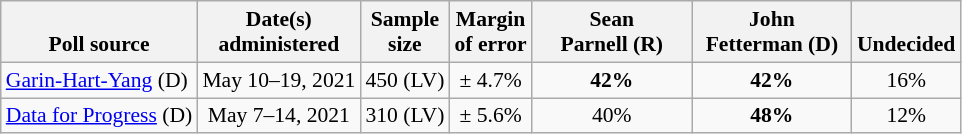<table class="wikitable" style="font-size:90%;text-align:center;">
<tr style="vertical-align:bottom">
<th>Poll source</th>
<th>Date(s)<br>administered</th>
<th>Sample<br>size</th>
<th>Margin<br>of error</th>
<th style="width:100px;">Sean<br>Parnell (R)</th>
<th style="width:100px;">John<br>Fetterman (D)</th>
<th>Undecided</th>
</tr>
<tr>
<td style="text-align:left;"><a href='#'>Garin-Hart-Yang</a> (D)</td>
<td>May 10–19, 2021</td>
<td>450 (LV)</td>
<td>± 4.7%</td>
<td><strong>42%</strong></td>
<td><strong>42%</strong></td>
<td>16%</td>
</tr>
<tr>
<td style="text-align:left;"><a href='#'>Data for Progress</a> (D)</td>
<td>May 7–14, 2021</td>
<td>310 (LV)</td>
<td>± 5.6%</td>
<td>40%</td>
<td><strong>48%</strong></td>
<td>12%</td>
</tr>
</table>
